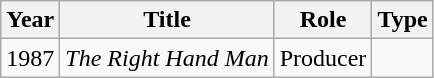<table class="wikitable">
<tr>
<th>Year</th>
<th>Title</th>
<th>Role</th>
<th>Type</th>
</tr>
<tr>
<td>1987</td>
<td><em>The Right Hand Man</em></td>
<td>Producer</td>
<td></td>
</tr>
</table>
